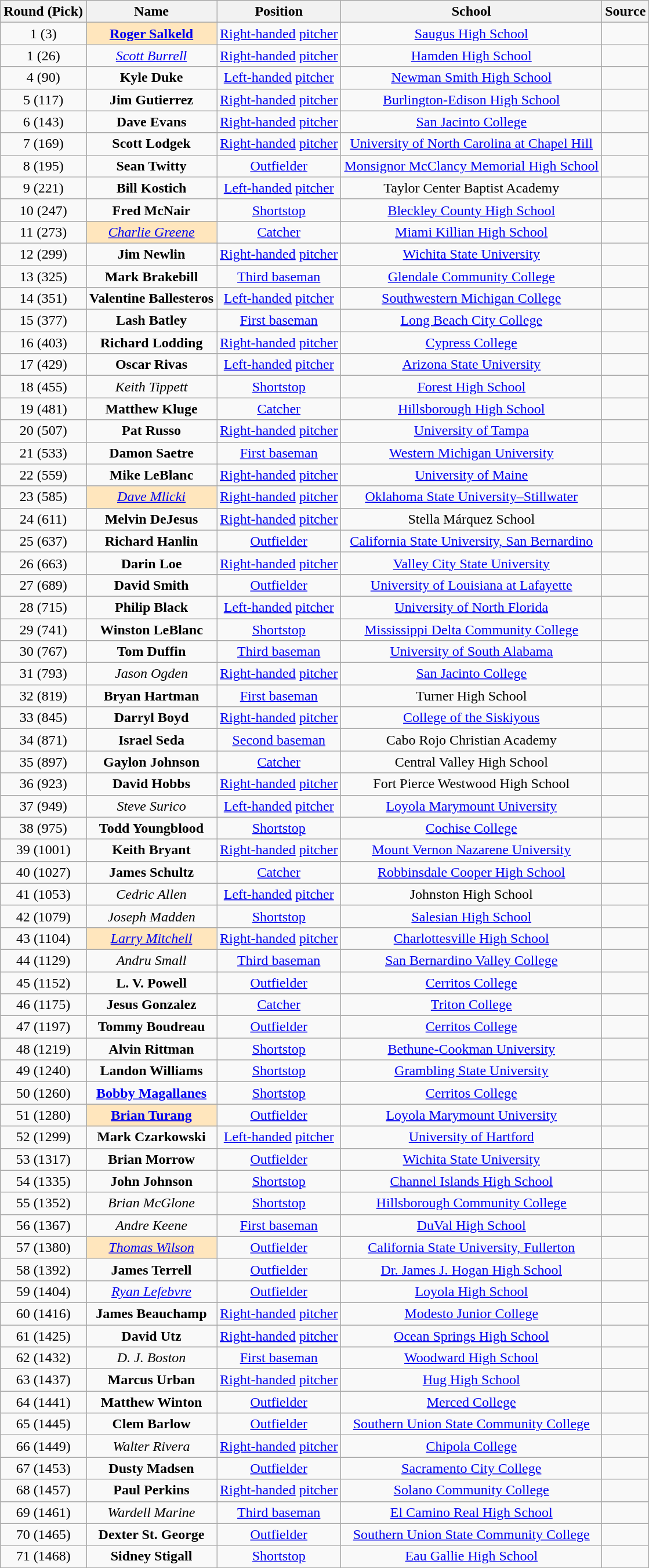<table class="wikitable" style="text-align:center;">
<tr>
<th>Round (Pick)</th>
<th>Name</th>
<th>Position</th>
<th>School</th>
<th>Source</th>
</tr>
<tr>
<td>1 (3)</td>
<td style="background-color: #FFE6BD"><strong><a href='#'>Roger Salkeld</a></strong></td>
<td><a href='#'>Right-handed</a> <a href='#'>pitcher</a></td>
<td><a href='#'>Saugus High School</a></td>
<td></td>
</tr>
<tr>
<td>1 (26)</td>
<td><em><a href='#'>Scott Burrell</a></em></td>
<td><a href='#'>Right-handed</a> <a href='#'>pitcher</a></td>
<td><a href='#'>Hamden High School</a></td>
<td></td>
</tr>
<tr>
<td>4 (90)</td>
<td><strong>Kyle Duke</strong></td>
<td><a href='#'>Left-handed</a> <a href='#'>pitcher</a></td>
<td><a href='#'>Newman Smith High School</a></td>
<td></td>
</tr>
<tr>
<td>5 (117)</td>
<td><strong>Jim Gutierrez</strong></td>
<td><a href='#'>Right-handed</a> <a href='#'>pitcher</a></td>
<td><a href='#'>Burlington-Edison High School</a></td>
<td></td>
</tr>
<tr>
<td>6 (143)</td>
<td><strong>Dave Evans</strong></td>
<td><a href='#'>Right-handed</a> <a href='#'>pitcher</a></td>
<td><a href='#'>San Jacinto College</a></td>
<td></td>
</tr>
<tr>
<td>7 (169)</td>
<td><strong>Scott Lodgek</strong></td>
<td><a href='#'>Right-handed</a> <a href='#'>pitcher</a></td>
<td><a href='#'>University of North Carolina at Chapel Hill</a></td>
<td></td>
</tr>
<tr>
<td>8 (195)</td>
<td><strong>Sean Twitty</strong></td>
<td><a href='#'>Outfielder</a></td>
<td><a href='#'>Monsignor McClancy Memorial High School</a></td>
<td></td>
</tr>
<tr>
<td>9 (221)</td>
<td><strong>Bill Kostich</strong></td>
<td><a href='#'>Left-handed</a> <a href='#'>pitcher</a></td>
<td>Taylor Center Baptist Academy</td>
<td></td>
</tr>
<tr>
<td>10 (247)</td>
<td><strong>Fred McNair</strong></td>
<td><a href='#'>Shortstop</a></td>
<td><a href='#'>Bleckley County High School</a></td>
<td></td>
</tr>
<tr>
<td>11 (273)</td>
<td style="background-color: #FFE6BD"><em><a href='#'>Charlie Greene</a></em></td>
<td><a href='#'>Catcher</a></td>
<td><a href='#'>Miami Killian High School</a></td>
<td></td>
</tr>
<tr>
<td>12 (299)</td>
<td><strong>Jim Newlin</strong></td>
<td><a href='#'>Right-handed</a> <a href='#'>pitcher</a></td>
<td><a href='#'>Wichita State University</a></td>
<td></td>
</tr>
<tr>
<td>13 (325)</td>
<td><strong>Mark Brakebill</strong></td>
<td><a href='#'>Third baseman</a></td>
<td><a href='#'>Glendale Community College</a></td>
<td></td>
</tr>
<tr>
<td>14 (351)</td>
<td><strong>Valentine Ballesteros</strong></td>
<td><a href='#'>Left-handed</a> <a href='#'>pitcher</a></td>
<td><a href='#'>Southwestern Michigan College</a></td>
<td></td>
</tr>
<tr>
<td>15 (377)</td>
<td><strong>Lash Batley</strong></td>
<td><a href='#'>First baseman</a></td>
<td><a href='#'>Long Beach City College</a></td>
<td></td>
</tr>
<tr>
<td>16 (403)</td>
<td><strong>Richard Lodding</strong></td>
<td><a href='#'>Right-handed</a> <a href='#'>pitcher</a></td>
<td><a href='#'>Cypress College</a></td>
<td></td>
</tr>
<tr>
<td>17 (429)</td>
<td><strong>Oscar Rivas</strong></td>
<td><a href='#'>Left-handed</a> <a href='#'>pitcher</a></td>
<td><a href='#'>Arizona State University</a></td>
<td></td>
</tr>
<tr>
<td>18 (455)</td>
<td><em>Keith Tippett</em></td>
<td><a href='#'>Shortstop</a></td>
<td><a href='#'>Forest High School</a></td>
<td></td>
</tr>
<tr>
<td>19 (481)</td>
<td><strong>Matthew Kluge</strong></td>
<td><a href='#'>Catcher</a></td>
<td><a href='#'>Hillsborough High School</a></td>
<td></td>
</tr>
<tr>
<td>20 (507)</td>
<td><strong>Pat Russo</strong></td>
<td><a href='#'>Right-handed</a> <a href='#'>pitcher</a></td>
<td><a href='#'>University of Tampa</a></td>
<td></td>
</tr>
<tr>
<td>21 (533)</td>
<td><strong>Damon Saetre</strong></td>
<td><a href='#'>First baseman</a></td>
<td><a href='#'>Western Michigan University</a></td>
<td></td>
</tr>
<tr>
<td>22 (559)</td>
<td><strong>Mike LeBlanc</strong></td>
<td><a href='#'>Right-handed</a> <a href='#'>pitcher</a></td>
<td><a href='#'>University of Maine</a></td>
<td></td>
</tr>
<tr>
<td>23 (585)</td>
<td style="background-color: #FFE6BD"><em><a href='#'>Dave Mlicki</a></em></td>
<td><a href='#'>Right-handed</a> <a href='#'>pitcher</a></td>
<td><a href='#'>Oklahoma State University–Stillwater</a></td>
<td></td>
</tr>
<tr>
<td>24 (611)</td>
<td><strong>Melvin DeJesus</strong></td>
<td><a href='#'>Right-handed</a> <a href='#'>pitcher</a></td>
<td>Stella Márquez School</td>
<td></td>
</tr>
<tr>
<td>25 (637)</td>
<td><strong>Richard Hanlin</strong></td>
<td><a href='#'>Outfielder</a></td>
<td><a href='#'>California State University, San Bernardino</a></td>
<td></td>
</tr>
<tr>
<td>26 (663)</td>
<td><strong>Darin Loe</strong></td>
<td><a href='#'>Right-handed</a> <a href='#'>pitcher</a></td>
<td><a href='#'>Valley City State University</a></td>
<td></td>
</tr>
<tr>
<td>27 (689)</td>
<td><strong>David Smith</strong></td>
<td><a href='#'>Outfielder</a></td>
<td><a href='#'>University of Louisiana at Lafayette</a></td>
<td></td>
</tr>
<tr>
<td>28 (715)</td>
<td><strong>Philip Black</strong></td>
<td><a href='#'>Left-handed</a> <a href='#'>pitcher</a></td>
<td><a href='#'>University of North Florida</a></td>
<td></td>
</tr>
<tr>
<td>29 (741)</td>
<td><strong>Winston LeBlanc</strong></td>
<td><a href='#'>Shortstop</a></td>
<td><a href='#'>Mississippi Delta Community College</a></td>
<td></td>
</tr>
<tr>
<td>30 (767)</td>
<td><strong>Tom Duffin</strong></td>
<td><a href='#'>Third baseman</a></td>
<td><a href='#'>University of South Alabama</a></td>
<td></td>
</tr>
<tr>
<td>31 (793)</td>
<td><em>Jason Ogden</em></td>
<td><a href='#'>Right-handed</a> <a href='#'>pitcher</a></td>
<td><a href='#'>San Jacinto College</a></td>
<td></td>
</tr>
<tr>
<td>32 (819)</td>
<td><strong>Bryan Hartman</strong></td>
<td><a href='#'>First baseman</a></td>
<td>Turner High School</td>
<td></td>
</tr>
<tr>
<td>33 (845)</td>
<td><strong>Darryl Boyd</strong></td>
<td><a href='#'>Right-handed</a> <a href='#'>pitcher</a></td>
<td><a href='#'>College of the Siskiyous</a></td>
<td></td>
</tr>
<tr>
<td>34 (871)</td>
<td><strong>Israel Seda</strong></td>
<td><a href='#'>Second baseman</a></td>
<td>Cabo Rojo Christian Academy</td>
<td></td>
</tr>
<tr>
<td>35 (897)</td>
<td><strong>Gaylon Johnson</strong></td>
<td><a href='#'>Catcher</a></td>
<td>Central Valley High School</td>
<td></td>
</tr>
<tr>
<td>36 (923)</td>
<td><strong>David Hobbs</strong></td>
<td><a href='#'>Right-handed</a> <a href='#'>pitcher</a></td>
<td>Fort Pierce Westwood High School</td>
<td></td>
</tr>
<tr>
<td>37 (949)</td>
<td><em>Steve Surico</em></td>
<td><a href='#'>Left-handed</a> <a href='#'>pitcher</a></td>
<td><a href='#'>Loyola Marymount University</a></td>
<td></td>
</tr>
<tr>
<td>38 (975)</td>
<td><strong>Todd Youngblood</strong></td>
<td><a href='#'>Shortstop</a></td>
<td><a href='#'>Cochise College</a></td>
<td></td>
</tr>
<tr>
<td>39 (1001)</td>
<td><strong>Keith Bryant</strong></td>
<td><a href='#'>Right-handed</a> <a href='#'>pitcher</a></td>
<td><a href='#'>Mount Vernon Nazarene University</a></td>
<td></td>
</tr>
<tr>
<td>40 (1027)</td>
<td><strong>James Schultz</strong></td>
<td><a href='#'>Catcher</a></td>
<td><a href='#'>Robbinsdale Cooper High School</a></td>
<td></td>
</tr>
<tr>
<td>41 (1053)</td>
<td><em>Cedric Allen</em></td>
<td><a href='#'>Left-handed</a> <a href='#'>pitcher</a></td>
<td>Johnston High School</td>
<td></td>
</tr>
<tr>
<td>42 (1079)</td>
<td><em>Joseph Madden</em></td>
<td><a href='#'>Shortstop</a></td>
<td><a href='#'>Salesian High School</a></td>
<td></td>
</tr>
<tr>
<td>43 (1104)</td>
<td style="background-color: #FFE6BD"><em><a href='#'>Larry Mitchell</a></em></td>
<td><a href='#'>Right-handed</a> <a href='#'>pitcher</a></td>
<td><a href='#'>Charlottesville High School</a></td>
<td></td>
</tr>
<tr>
<td>44 (1129)</td>
<td><em>Andru Small</em></td>
<td><a href='#'>Third baseman</a></td>
<td><a href='#'>San Bernardino Valley College</a></td>
<td></td>
</tr>
<tr>
<td>45 (1152)</td>
<td><strong>L. V. Powell</strong></td>
<td><a href='#'>Outfielder</a></td>
<td><a href='#'>Cerritos College</a></td>
<td></td>
</tr>
<tr>
<td>46 (1175)</td>
<td><strong>Jesus Gonzalez</strong></td>
<td><a href='#'>Catcher</a></td>
<td><a href='#'>Triton College</a></td>
<td></td>
</tr>
<tr>
<td>47 (1197)</td>
<td><strong>Tommy Boudreau</strong></td>
<td><a href='#'>Outfielder</a></td>
<td><a href='#'>Cerritos College</a></td>
<td></td>
</tr>
<tr>
<td>48 (1219)</td>
<td><strong>Alvin Rittman</strong></td>
<td><a href='#'>Shortstop</a></td>
<td><a href='#'>Bethune-Cookman University</a></td>
<td></td>
</tr>
<tr>
<td>49 (1240)</td>
<td><strong>Landon Williams</strong></td>
<td><a href='#'>Shortstop</a></td>
<td><a href='#'>Grambling State University</a></td>
<td></td>
</tr>
<tr>
<td>50 (1260)</td>
<td><strong><a href='#'>Bobby Magallanes</a></strong></td>
<td><a href='#'>Shortstop</a></td>
<td><a href='#'>Cerritos College</a></td>
<td></td>
</tr>
<tr>
<td>51 (1280)</td>
<td style="background-color: #FFE6BD"><strong><a href='#'>Brian Turang</a></strong></td>
<td><a href='#'>Outfielder</a></td>
<td><a href='#'>Loyola Marymount University</a></td>
<td></td>
</tr>
<tr>
<td>52 (1299)</td>
<td><strong>Mark Czarkowski</strong></td>
<td><a href='#'>Left-handed</a> <a href='#'>pitcher</a></td>
<td><a href='#'>University of Hartford</a></td>
<td></td>
</tr>
<tr>
<td>53 (1317)</td>
<td><strong>Brian Morrow</strong></td>
<td><a href='#'>Outfielder</a></td>
<td><a href='#'>Wichita State University</a></td>
<td></td>
</tr>
<tr>
<td>54 (1335)</td>
<td><strong>John Johnson</strong></td>
<td><a href='#'>Shortstop</a></td>
<td><a href='#'>Channel Islands High School</a></td>
<td></td>
</tr>
<tr>
<td>55 (1352)</td>
<td><em>Brian McGlone</em></td>
<td><a href='#'>Shortstop</a></td>
<td><a href='#'>Hillsborough Community College</a></td>
<td></td>
</tr>
<tr>
<td>56 (1367)</td>
<td><em>Andre Keene</em></td>
<td><a href='#'>First baseman</a></td>
<td><a href='#'>DuVal High School</a></td>
<td></td>
</tr>
<tr>
<td>57 (1380)</td>
<td style="background-color: #FFE6BD"><em><a href='#'>Thomas Wilson</a></em></td>
<td><a href='#'>Outfielder</a></td>
<td><a href='#'>California State University, Fullerton</a></td>
<td></td>
</tr>
<tr>
<td>58 (1392)</td>
<td><strong>James Terrell</strong></td>
<td><a href='#'>Outfielder</a></td>
<td><a href='#'>Dr. James J. Hogan High School</a></td>
<td></td>
</tr>
<tr>
<td>59 (1404)</td>
<td><em><a href='#'>Ryan Lefebvre</a></em></td>
<td><a href='#'>Outfielder</a></td>
<td><a href='#'>Loyola High School</a></td>
<td></td>
</tr>
<tr>
<td>60 (1416)</td>
<td><strong>James Beauchamp</strong></td>
<td><a href='#'>Right-handed</a> <a href='#'>pitcher</a></td>
<td><a href='#'>Modesto Junior College</a></td>
<td></td>
</tr>
<tr>
<td>61 (1425)</td>
<td><strong>David Utz</strong></td>
<td><a href='#'>Right-handed</a> <a href='#'>pitcher</a></td>
<td><a href='#'>Ocean Springs High School</a></td>
<td></td>
</tr>
<tr>
<td>62 (1432)</td>
<td><em>D. J. Boston</em></td>
<td><a href='#'>First baseman</a></td>
<td><a href='#'>Woodward High School</a></td>
<td></td>
</tr>
<tr>
<td>63 (1437)</td>
<td><strong>Marcus Urban</strong></td>
<td><a href='#'>Right-handed</a> <a href='#'>pitcher</a></td>
<td><a href='#'>Hug High School</a></td>
<td></td>
</tr>
<tr>
<td>64 (1441)</td>
<td><strong>Matthew Winton</strong></td>
<td><a href='#'>Outfielder</a></td>
<td><a href='#'>Merced College</a></td>
<td></td>
</tr>
<tr>
<td>65 (1445)</td>
<td><strong>Clem Barlow</strong></td>
<td><a href='#'>Outfielder</a></td>
<td><a href='#'>Southern Union State Community College</a></td>
<td></td>
</tr>
<tr>
<td>66 (1449)</td>
<td><em>Walter Rivera</em></td>
<td><a href='#'>Right-handed</a> <a href='#'>pitcher</a></td>
<td><a href='#'>Chipola College</a></td>
<td></td>
</tr>
<tr>
<td>67 (1453)</td>
<td><strong>Dusty Madsen</strong></td>
<td><a href='#'>Outfielder</a></td>
<td><a href='#'>Sacramento City College</a></td>
<td></td>
</tr>
<tr>
<td>68 (1457)</td>
<td><strong>Paul Perkins</strong></td>
<td><a href='#'>Right-handed</a> <a href='#'>pitcher</a></td>
<td><a href='#'>Solano Community College</a></td>
<td></td>
</tr>
<tr>
<td>69 (1461)</td>
<td><em>Wardell Marine</em></td>
<td><a href='#'>Third baseman</a></td>
<td><a href='#'>El Camino Real High School</a></td>
<td></td>
</tr>
<tr>
<td>70 (1465)</td>
<td><strong>Dexter St. George</strong></td>
<td><a href='#'>Outfielder</a></td>
<td><a href='#'>Southern Union State Community College</a></td>
<td></td>
</tr>
<tr>
<td>71 (1468)</td>
<td><strong>Sidney Stigall</strong></td>
<td><a href='#'>Shortstop</a></td>
<td><a href='#'>Eau Gallie High School</a></td>
<td></td>
</tr>
</table>
